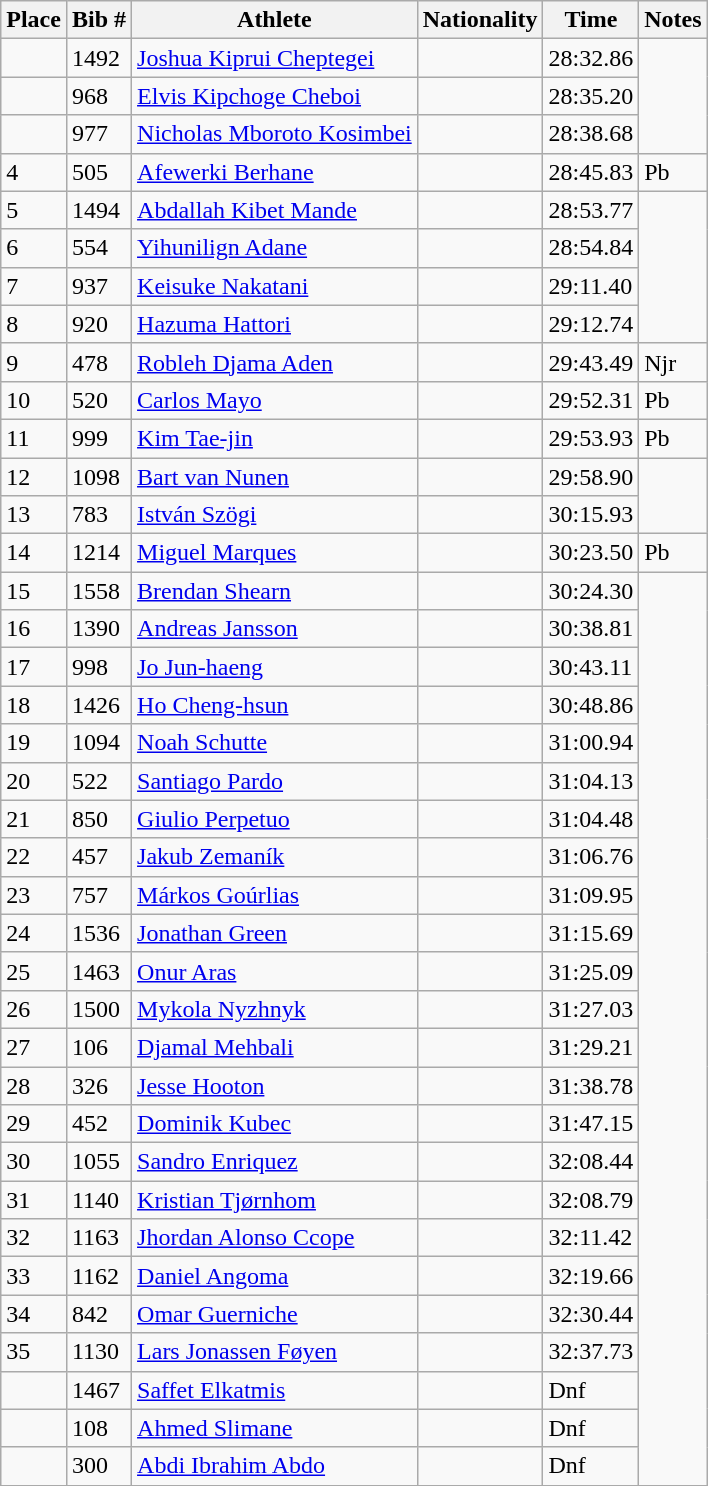<table class="wikitable">
<tr>
<th>Place</th>
<th>Bib #</th>
<th>Athlete</th>
<th>Nationality</th>
<th>Time</th>
<th>Notes</th>
</tr>
<tr>
<td></td>
<td>1492</td>
<td><a href='#'>Joshua Kiprui Cheptegei</a></td>
<td></td>
<td>28:32.86</td>
</tr>
<tr>
<td></td>
<td>968</td>
<td><a href='#'>Elvis Kipchoge Cheboi</a></td>
<td></td>
<td>28:35.20</td>
</tr>
<tr>
<td></td>
<td>977</td>
<td><a href='#'>Nicholas Mboroto Kosimbei</a></td>
<td></td>
<td>28:38.68</td>
</tr>
<tr>
<td>4</td>
<td>505</td>
<td><a href='#'>Afewerki Berhane</a></td>
<td></td>
<td>28:45.83</td>
<td>Pb</td>
</tr>
<tr>
<td>5</td>
<td>1494</td>
<td><a href='#'>Abdallah Kibet Mande</a></td>
<td></td>
<td>28:53.77</td>
</tr>
<tr>
<td>6</td>
<td>554</td>
<td><a href='#'>Yihunilign Adane</a></td>
<td></td>
<td>28:54.84</td>
</tr>
<tr>
<td>7</td>
<td>937</td>
<td><a href='#'>Keisuke Nakatani</a></td>
<td></td>
<td>29:11.40</td>
</tr>
<tr>
<td>8</td>
<td>920</td>
<td><a href='#'>Hazuma Hattori</a></td>
<td></td>
<td>29:12.74</td>
</tr>
<tr>
<td>9</td>
<td>478</td>
<td><a href='#'>Robleh Djama Aden</a></td>
<td></td>
<td>29:43.49</td>
<td>Njr</td>
</tr>
<tr>
<td>10</td>
<td>520</td>
<td><a href='#'>Carlos Mayo</a></td>
<td></td>
<td>29:52.31</td>
<td>Pb</td>
</tr>
<tr>
<td>11</td>
<td>999</td>
<td><a href='#'>Kim Tae-jin</a></td>
<td></td>
<td>29:53.93</td>
<td>Pb</td>
</tr>
<tr>
<td>12</td>
<td>1098</td>
<td><a href='#'>Bart van Nunen</a></td>
<td></td>
<td>29:58.90</td>
</tr>
<tr>
<td>13</td>
<td>783</td>
<td><a href='#'>István Szögi</a></td>
<td></td>
<td>30:15.93</td>
</tr>
<tr>
<td>14</td>
<td>1214</td>
<td><a href='#'>Miguel Marques</a></td>
<td></td>
<td>30:23.50</td>
<td>Pb</td>
</tr>
<tr>
<td>15</td>
<td>1558</td>
<td><a href='#'>Brendan Shearn</a></td>
<td></td>
<td>30:24.30</td>
</tr>
<tr>
<td>16</td>
<td>1390</td>
<td><a href='#'>Andreas Jansson</a></td>
<td></td>
<td>30:38.81</td>
</tr>
<tr>
<td>17</td>
<td>998</td>
<td><a href='#'>Jo Jun-haeng</a></td>
<td></td>
<td>30:43.11</td>
</tr>
<tr>
<td>18</td>
<td>1426</td>
<td><a href='#'>Ho Cheng-hsun</a></td>
<td></td>
<td>30:48.86</td>
</tr>
<tr>
<td>19</td>
<td>1094</td>
<td><a href='#'>Noah Schutte</a></td>
<td></td>
<td>31:00.94</td>
</tr>
<tr>
<td>20</td>
<td>522</td>
<td><a href='#'>Santiago Pardo</a></td>
<td></td>
<td>31:04.13</td>
</tr>
<tr>
<td>21</td>
<td>850</td>
<td><a href='#'>Giulio Perpetuo</a></td>
<td></td>
<td>31:04.48</td>
</tr>
<tr>
<td>22</td>
<td>457</td>
<td><a href='#'>Jakub Zemaník</a></td>
<td></td>
<td>31:06.76</td>
</tr>
<tr>
<td>23</td>
<td>757</td>
<td><a href='#'>Márkos Goúrlias</a></td>
<td></td>
<td>31:09.95</td>
</tr>
<tr>
<td>24</td>
<td>1536</td>
<td><a href='#'>Jonathan Green</a></td>
<td></td>
<td>31:15.69</td>
</tr>
<tr>
<td>25</td>
<td>1463</td>
<td><a href='#'>Onur Aras</a></td>
<td></td>
<td>31:25.09</td>
</tr>
<tr>
<td>26</td>
<td>1500</td>
<td><a href='#'>Mykola Nyzhnyk</a></td>
<td></td>
<td>31:27.03</td>
</tr>
<tr>
<td>27</td>
<td>106</td>
<td><a href='#'>Djamal Mehbali</a></td>
<td></td>
<td>31:29.21</td>
</tr>
<tr>
<td>28</td>
<td>326</td>
<td><a href='#'>Jesse Hooton</a></td>
<td></td>
<td>31:38.78</td>
</tr>
<tr>
<td>29</td>
<td>452</td>
<td><a href='#'>Dominik Kubec</a></td>
<td></td>
<td>31:47.15</td>
</tr>
<tr>
<td>30</td>
<td>1055</td>
<td><a href='#'>Sandro Enriquez</a></td>
<td></td>
<td>32:08.44</td>
</tr>
<tr>
<td>31</td>
<td>1140</td>
<td><a href='#'>Kristian Tjørnhom</a></td>
<td></td>
<td>32:08.79</td>
</tr>
<tr>
<td>32</td>
<td>1163</td>
<td><a href='#'>Jhordan Alonso Ccope</a></td>
<td></td>
<td>32:11.42</td>
</tr>
<tr>
<td>33</td>
<td>1162</td>
<td><a href='#'>Daniel Angoma</a></td>
<td></td>
<td>32:19.66</td>
</tr>
<tr>
<td>34</td>
<td>842</td>
<td><a href='#'>Omar Guerniche</a></td>
<td></td>
<td>32:30.44</td>
</tr>
<tr>
<td>35</td>
<td>1130</td>
<td><a href='#'>Lars Jonassen Føyen</a></td>
<td></td>
<td>32:37.73</td>
</tr>
<tr>
<td></td>
<td>1467</td>
<td><a href='#'>Saffet Elkatmis</a></td>
<td></td>
<td>Dnf</td>
</tr>
<tr>
<td></td>
<td>108</td>
<td><a href='#'>Ahmed Slimane</a></td>
<td></td>
<td>Dnf</td>
</tr>
<tr>
<td></td>
<td>300</td>
<td><a href='#'>Abdi Ibrahim Abdo</a></td>
<td></td>
<td>Dnf</td>
</tr>
<tr>
</tr>
</table>
